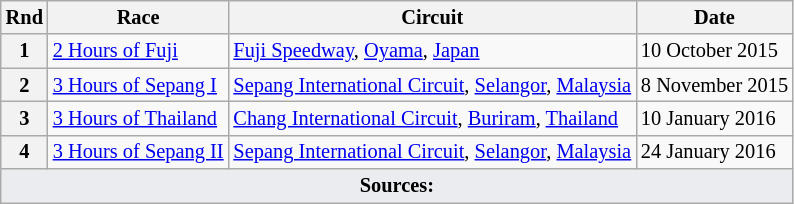<table class="wikitable" style="font-size: 85%;">
<tr>
<th>Rnd</th>
<th>Race</th>
<th>Circuit</th>
<th>Date</th>
</tr>
<tr>
<th>1</th>
<td><a href='#'>2 Hours of Fuji</a></td>
<td> <a href='#'>Fuji Speedway</a>, <a href='#'>Oyama</a>, <a href='#'>Japan</a></td>
<td>10 October 2015</td>
</tr>
<tr>
<th>2</th>
<td><a href='#'>3 Hours of Sepang I</a></td>
<td> <a href='#'>Sepang International Circuit</a>, <a href='#'>Selangor</a>, <a href='#'>Malaysia</a></td>
<td>8 November 2015</td>
</tr>
<tr>
<th>3</th>
<td><a href='#'>3 Hours of Thailand</a></td>
<td> <a href='#'>Chang International Circuit</a>, <a href='#'>Buriram</a>, <a href='#'>Thailand</a></td>
<td>10 January 2016</td>
</tr>
<tr>
<th>4</th>
<td><a href='#'>3 Hours of Sepang II</a></td>
<td> <a href='#'>Sepang International Circuit</a>, <a href='#'>Selangor</a>, <a href='#'>Malaysia</a></td>
<td>24 January 2016</td>
</tr>
<tr class="sortbottom">
<td colspan="4" style="background-color:#EAECF0;text-align:center"><strong>Sources:</strong></td>
</tr>
</table>
